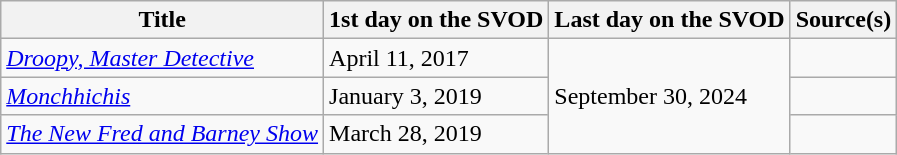<table class="wikitable sortable">
<tr>
<th>Title</th>
<th>1st day on the SVOD</th>
<th>Last day on the SVOD</th>
<th>Source(s)</th>
</tr>
<tr>
<td><em><a href='#'>Droopy, Master Detective</a></em></td>
<td>April 11, 2017</td>
<td rowspan="4">September 30, 2024</td>
<td></td>
</tr>
<tr>
<td><em><a href='#'>Monchhichis</a></em></td>
<td>January 3, 2019</td>
<td></td>
</tr>
<tr>
<td><em><a href='#'>The New Fred and Barney Show</a></em></td>
<td>March 28, 2019</td>
<td></td>
</tr>
</table>
